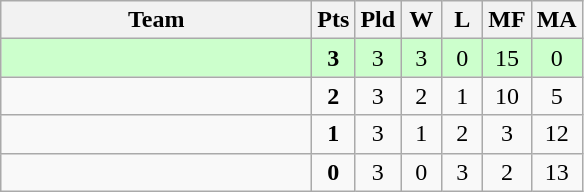<table class=wikitable style="text-align:center">
<tr>
<th width=200>Team</th>
<th width=20>Pts</th>
<th width=20>Pld</th>
<th width=20>W</th>
<th width=20>L</th>
<th width=20>MF</th>
<th width=20>MA</th>
</tr>
<tr bgcolor=ccffcc>
<td style="text-align:left"><strong></strong></td>
<td><strong>3</strong></td>
<td>3</td>
<td>3</td>
<td>0</td>
<td>15</td>
<td>0</td>
</tr>
<tr>
<td style="text-align:left"></td>
<td><strong>2</strong></td>
<td>3</td>
<td>2</td>
<td>1</td>
<td>10</td>
<td>5</td>
</tr>
<tr>
<td style="text-align:left"></td>
<td><strong>1</strong></td>
<td>3</td>
<td>1</td>
<td>2</td>
<td>3</td>
<td>12</td>
</tr>
<tr>
<td style="text-align:left"></td>
<td><strong>0</strong></td>
<td>3</td>
<td>0</td>
<td>3</td>
<td>2</td>
<td>13</td>
</tr>
</table>
